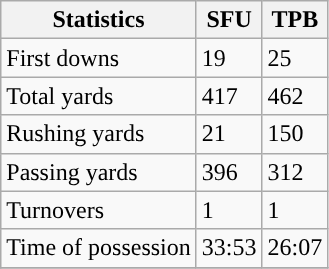<table class="wikitable" style="float: left;">
<tr>
<th>Statistics</th>
<th>SFU</th>
<th>TPB</th>
</tr>
<tr>
<td>First downs</td>
<td>19</td>
<td>25</td>
</tr>
<tr>
<td>Total yards</td>
<td>417</td>
<td>462</td>
</tr>
<tr>
<td>Rushing yards</td>
<td>21</td>
<td>150</td>
</tr>
<tr>
<td>Passing yards</td>
<td>396</td>
<td>312</td>
</tr>
<tr>
<td>Turnovers</td>
<td>1</td>
<td>1</td>
</tr>
<tr>
<td>Time of possession</td>
<td>33:53</td>
<td>26:07</td>
</tr>
<tr>
</tr>
</table>
